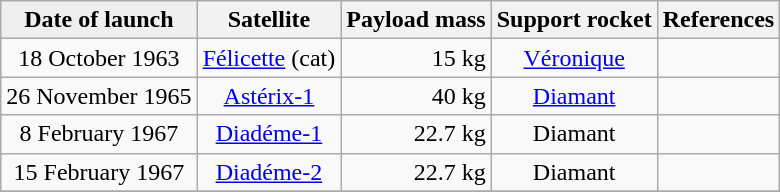<table class="wikitable">
<tr>
<th style="background:#efefef; align="center">Date of launch</th>
<th>Satellite</th>
<th>Payload mass</th>
<th>Support rocket</th>
<th>References</th>
</tr>
<tr>
<td align="center">18 October 1963</td>
<td align="center"><a href='#'>Félicette</a> (cat)</td>
<td align="right">15 kg</td>
<td align="center"><a href='#'>Véronique</a></td>
<td align="center"></td>
</tr>
<tr>
<td align="center">26 November 1965</td>
<td align="center"><a href='#'>Astérix-1</a></td>
<td align="right">40 kg</td>
<td align="center"><a href='#'>Diamant</a></td>
<td align="center"></td>
</tr>
<tr>
<td align="center">8 February 1967</td>
<td align="center"><a href='#'>Diadéme-1</a></td>
<td align="right">22.7 kg</td>
<td align="center">Diamant</td>
<td align="center"></td>
</tr>
<tr>
<td align="center">15 February 1967</td>
<td align="center"><a href='#'>Diadéme-2</a></td>
<td align="right">22.7 kg</td>
<td align="center">Diamant</td>
<td align="center"></td>
</tr>
<tr>
</tr>
</table>
